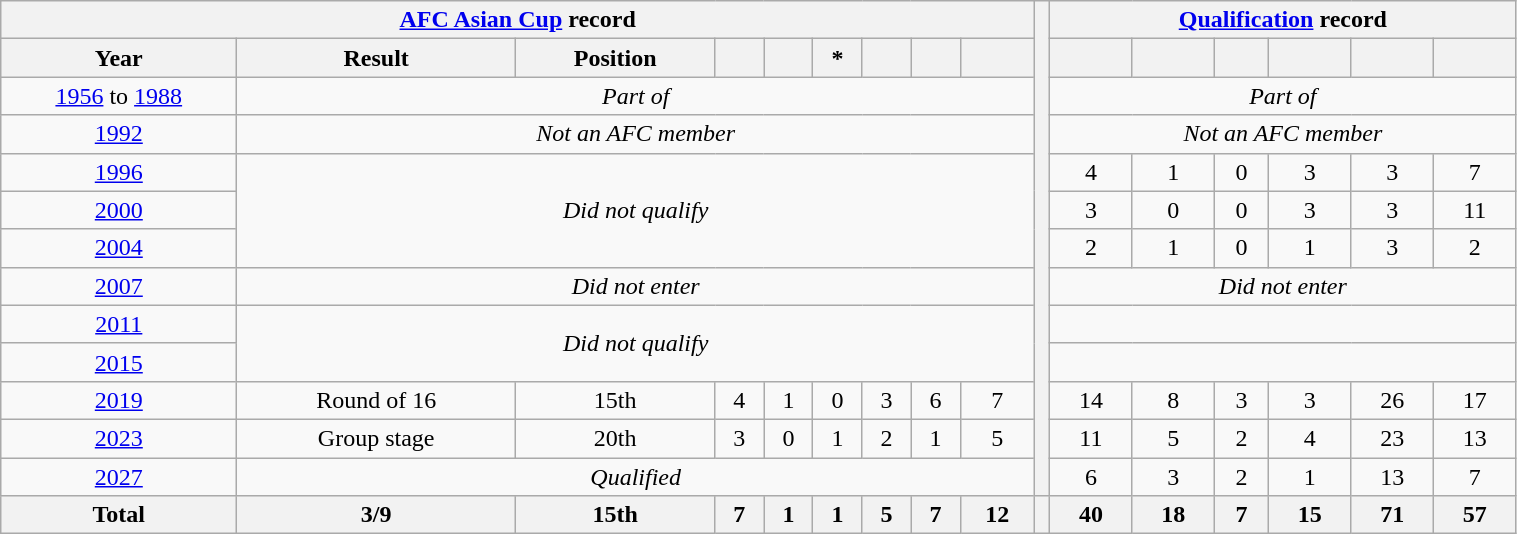<table class="wikitable" style="text-align: center;" width=80%>
<tr>
<th colspan=9><a href='#'>AFC Asian Cup</a> record</th>
<th rowspan="13" width="1%"></th>
<th colspan=6><a href='#'>Qualification</a> record</th>
</tr>
<tr>
<th width=150>Year</th>
<th>Result</th>
<th>Position</th>
<th></th>
<th></th>
<th>*</th>
<th></th>
<th></th>
<th></th>
<th></th>
<th></th>
<th></th>
<th></th>
<th></th>
<th></th>
</tr>
<tr>
<td> <a href='#'>1956</a> to  <a href='#'>1988</a></td>
<td colspan=8><em>Part of </em></td>
<td colspan=6><em>Part of </em></td>
</tr>
<tr>
<td> <a href='#'>1992</a></td>
<td colspan=8><em>Not an AFC member</em></td>
<td colspan=6><em>Not an AFC member</em></td>
</tr>
<tr>
<td> <a href='#'>1996</a></td>
<td colspan=8 rowspan=3><em>Did not qualify</em></td>
<td>4</td>
<td>1</td>
<td>0</td>
<td>3</td>
<td>3</td>
<td>7</td>
</tr>
<tr>
<td> <a href='#'>2000</a></td>
<td>3</td>
<td>0</td>
<td>0</td>
<td>3</td>
<td>3</td>
<td>11</td>
</tr>
<tr>
<td> <a href='#'>2004</a></td>
<td>2</td>
<td>1</td>
<td>0</td>
<td>1</td>
<td>3</td>
<td>2</td>
</tr>
<tr>
<td>    <a href='#'>2007</a></td>
<td colspan=8><em>Did not enter</em></td>
<td colspan=6><em>Did not enter</em></td>
</tr>
<tr>
<td> <a href='#'>2011</a></td>
<td colspan=8 rowspan=2><em>Did not qualify</em></td>
<td colspan=6></td>
</tr>
<tr>
<td> <a href='#'>2015</a></td>
<td colspan=6></td>
</tr>
<tr>
<td> <a href='#'>2019</a></td>
<td>Round of 16</td>
<td>15th</td>
<td>4</td>
<td>1</td>
<td>0</td>
<td>3</td>
<td>6</td>
<td>7</td>
<td>14</td>
<td>8</td>
<td>3</td>
<td>3</td>
<td>26</td>
<td>17</td>
</tr>
<tr>
<td> <a href='#'>2023</a></td>
<td>Group stage</td>
<td>20th</td>
<td>3</td>
<td>0</td>
<td>1</td>
<td>2</td>
<td>1</td>
<td>5</td>
<td>11</td>
<td>5</td>
<td>2</td>
<td>4</td>
<td>23</td>
<td>13</td>
</tr>
<tr>
<td> <a href='#'>2027</a></td>
<td colspan="8"><em>Qualified</em></td>
<td>6</td>
<td>3</td>
<td>2</td>
<td>1</td>
<td>13</td>
<td>7</td>
</tr>
<tr>
<th>Total</th>
<th>3/9</th>
<th>15th</th>
<th>7</th>
<th>1</th>
<th>1</th>
<th>5</th>
<th>7</th>
<th>12</th>
<th></th>
<th>40</th>
<th>18</th>
<th>7</th>
<th>15</th>
<th>71</th>
<th>57</th>
</tr>
</table>
